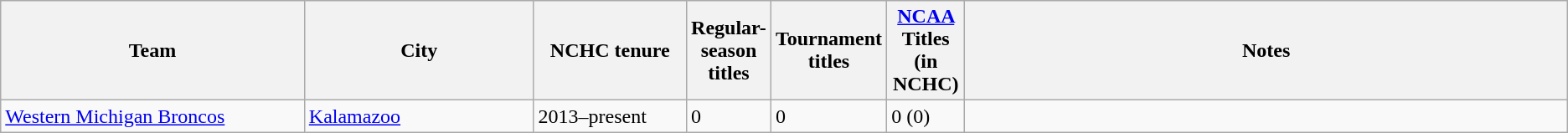<table class="wikitable">
<tr>
<th bgcolor="#DDDDFF" width="20%">Team</th>
<th bgcolor="#DDDDFF" width="15%">City</th>
<th bgcolor="#DDDDFF" width="10%">NCHC tenure</th>
<th bgcolor="#DDDDFF" width="5%">Regular-season titles</th>
<th bgcolor="#DDDDFF" width="5%">Tournament titles</th>
<th bgcolor="#DDDDFF" width="5%"><a href='#'>NCAA</a> Titles (in NCHC)</th>
<th bgcolor="#DDDDFF" width="40%">Notes</th>
</tr>
<tr>
<td><a href='#'>Western Michigan Broncos</a></td>
<td><a href='#'>Kalamazoo</a></td>
<td>2013–present</td>
<td>0</td>
<td>0</td>
<td>0 (0)</td>
<td></td>
</tr>
</table>
